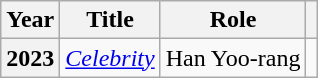<table class="wikitable plainrowheaders">
<tr>
<th scope="col">Year</th>
<th scope="col">Title</th>
<th scope="col">Role</th>
<th scope="col" class="unsortable"></th>
</tr>
<tr>
<th scope="row">2023</th>
<td><em><a href='#'>Celebrity</a></em></td>
<td>Han Yoo-rang</td>
<td style="text-align:center"></td>
</tr>
</table>
